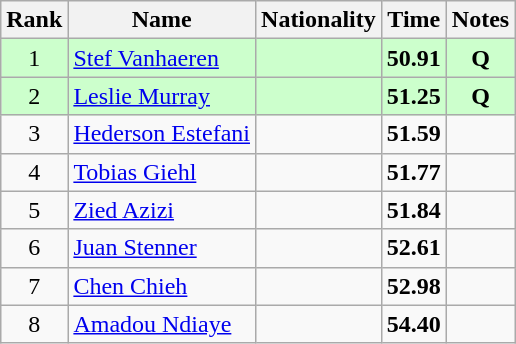<table class="wikitable sortable" style="text-align:center">
<tr>
<th>Rank</th>
<th>Name</th>
<th>Nationality</th>
<th>Time</th>
<th>Notes</th>
</tr>
<tr bgcolor=ccffcc>
<td>1</td>
<td align=left><a href='#'>Stef Vanhaeren</a></td>
<td align=left></td>
<td><strong>50.91</strong></td>
<td><strong>Q</strong></td>
</tr>
<tr bgcolor=ccffcc>
<td>2</td>
<td align=left><a href='#'>Leslie Murray</a></td>
<td align=left></td>
<td><strong>51.25</strong></td>
<td><strong>Q</strong></td>
</tr>
<tr>
<td>3</td>
<td align=left><a href='#'>Hederson Estefani</a></td>
<td align=left></td>
<td><strong>51.59</strong></td>
<td></td>
</tr>
<tr>
<td>4</td>
<td align=left><a href='#'>Tobias Giehl</a></td>
<td align=left></td>
<td><strong>51.77</strong></td>
<td></td>
</tr>
<tr>
<td>5</td>
<td align=left><a href='#'>Zied Azizi</a></td>
<td align=left></td>
<td><strong>51.84</strong></td>
<td></td>
</tr>
<tr>
<td>6</td>
<td align=left><a href='#'>Juan Stenner</a></td>
<td align=left></td>
<td><strong>52.61</strong></td>
<td></td>
</tr>
<tr>
<td>7</td>
<td align=left><a href='#'>Chen Chieh</a></td>
<td align=left></td>
<td><strong>52.98</strong></td>
<td></td>
</tr>
<tr>
<td>8</td>
<td align=left><a href='#'>Amadou Ndiaye</a></td>
<td align=left></td>
<td><strong>54.40</strong></td>
<td></td>
</tr>
</table>
